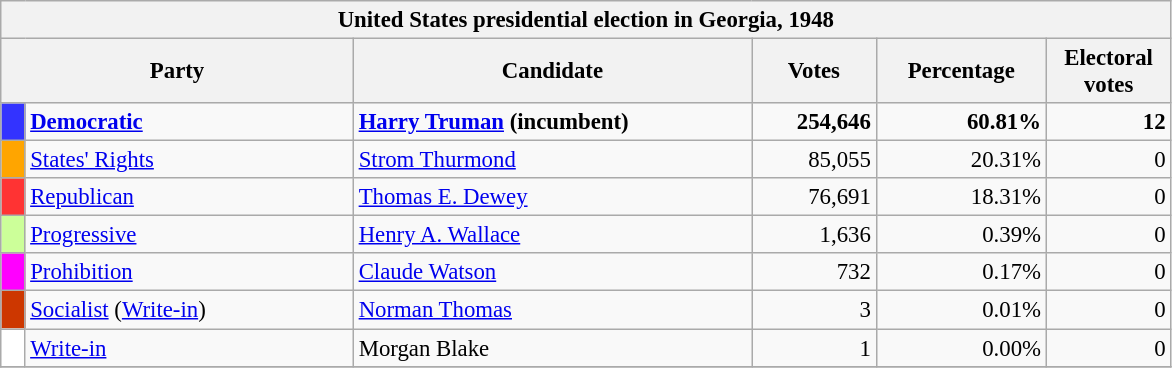<table class="wikitable" style="font-size: 95%;">
<tr>
<th colspan="6">United States presidential election in Georgia, 1948</th>
</tr>
<tr>
<th colspan="2" style="width: 15em">Party</th>
<th style="width: 17em">Candidate</th>
<th style="width: 5em">Votes</th>
<th style="width: 7em">Percentage</th>
<th style="width: 5em">Electoral votes</th>
</tr>
<tr>
<th style="background-color:#3333FF; width: 3px"></th>
<td style="width: 130px"><strong><a href='#'>Democratic</a></strong></td>
<td><strong><a href='#'>Harry Truman</a> (incumbent)</strong></td>
<td align="right"><strong>254,646</strong></td>
<td align="right"><strong>60.81%</strong></td>
<td align="right"><strong>12</strong></td>
</tr>
<tr>
<th style="background-color:#FFA500; width: 3px"></th>
<td style="width: 130px"><a href='#'>States' Rights</a></td>
<td><a href='#'>Strom Thurmond</a></td>
<td align="right">85,055</td>
<td align="right">20.31%</td>
<td align="right">0</td>
</tr>
<tr>
<th style="background-color:#FF3333; width: 3px"></th>
<td style="width: 130px"><a href='#'>Republican</a></td>
<td><a href='#'>Thomas E. Dewey</a></td>
<td align="right">76,691</td>
<td align="right">18.31%</td>
<td align="right">0</td>
</tr>
<tr>
<th style="background-color:#CCFF99; width: 3px"></th>
<td style="width: 130px"><a href='#'>Progressive</a></td>
<td><a href='#'>Henry A. Wallace</a></td>
<td align="right">1,636</td>
<td align="right">0.39%</td>
<td align="right">0</td>
</tr>
<tr>
<th style="background-color:#FF00FF; width: 3px"></th>
<td style="width: 130px"><a href='#'>Prohibition</a></td>
<td><a href='#'>Claude Watson</a></td>
<td align="right">732</td>
<td align="right">0.17%</td>
<td align="right">0</td>
</tr>
<tr>
<th style="background-color:#CD3700; width: 3px"></th>
<td style="width: 130px"><a href='#'>Socialist</a> (<a href='#'>Write-in</a>)</td>
<td><a href='#'>Norman Thomas</a></td>
<td align="right">3</td>
<td align="right">0.01%</td>
<td align="right">0</td>
</tr>
<tr>
<th style="background-color:white; width: 3px"></th>
<td style="width: 130px"><a href='#'>Write-in</a></td>
<td>Morgan Blake</td>
<td align="right">1</td>
<td align="right">0.00%</td>
<td align="right">0</td>
</tr>
<tr>
</tr>
</table>
